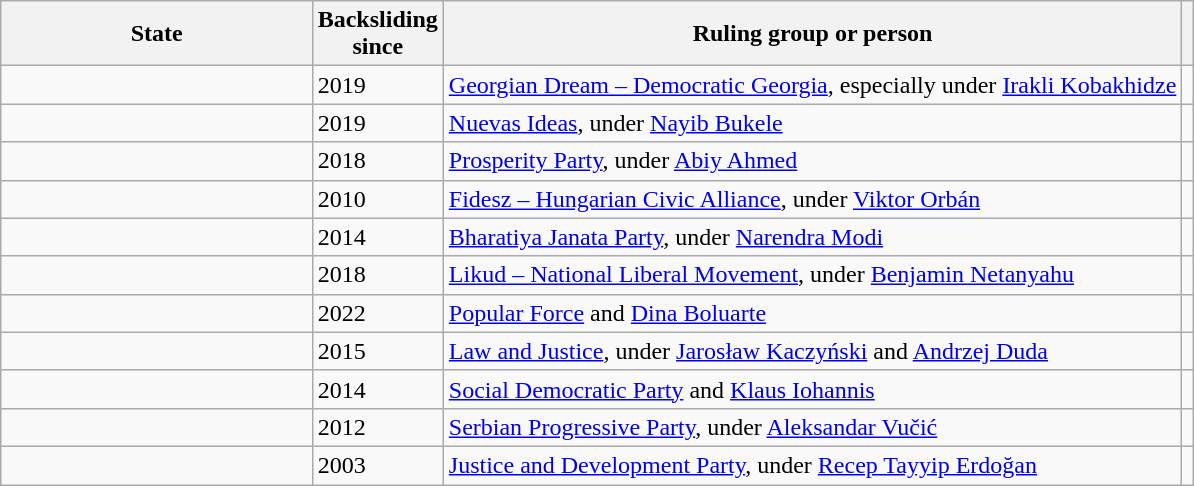<table class="wikitable sortable" style="margin:1em auto;">
<tr>
<th width=200px>State</th>
<th width=75px>Backsliding since</th>
<th>Ruling group or person</th>
<th></th>
</tr>
<tr>
<td></td>
<td>2019</td>
<td><a href='#'>Georgian Dream – Democratic Georgia</a>, especially under <a href='#'>Irakli Kobakhidze</a></td>
<td></td>
</tr>
<tr>
<td></td>
<td>2019</td>
<td><a href='#'>Nuevas Ideas</a>, under <a href='#'>Nayib Bukele</a></td>
<td></td>
</tr>
<tr>
<td></td>
<td>2018</td>
<td><a href='#'>Prosperity Party</a>, under <a href='#'>Abiy Ahmed</a></td>
<td></td>
</tr>
<tr>
<td></td>
<td>2010</td>
<td><a href='#'>Fidesz – Hungarian Civic Alliance</a>, under <a href='#'>Viktor Orbán</a></td>
<td></td>
</tr>
<tr>
<td></td>
<td>2014</td>
<td><a href='#'>Bharatiya Janata Party</a>, under <a href='#'>Narendra Modi</a></td>
<td></td>
</tr>
<tr>
<td></td>
<td>2018</td>
<td><a href='#'>Likud – National Liberal Movement</a>, under <a href='#'>Benjamin Netanyahu</a></td>
<td></td>
</tr>
<tr>
<td></td>
<td>2022</td>
<td><a href='#'>Popular Force</a> and <a href='#'>Dina Boluarte</a></td>
<td></td>
</tr>
<tr>
<td></td>
<td>2015</td>
<td><a href='#'>Law and Justice</a>, under <a href='#'>Jarosław Kaczyński</a> and <a href='#'>Andrzej Duda</a></td>
<td></td>
</tr>
<tr>
<td></td>
<td>2014</td>
<td><a href='#'>Social Democratic Party</a> and <a href='#'>Klaus Iohannis</a></td>
<td></td>
</tr>
<tr>
<td></td>
<td>2012</td>
<td><a href='#'>Serbian Progressive Party</a>, under <a href='#'>Aleksandar Vučić</a></td>
<td></td>
</tr>
<tr>
<td></td>
<td>2003</td>
<td><a href='#'>Justice and Development Party</a>, under <a href='#'>Recep Tayyip Erdoğan</a></td>
<td></td>
</tr>
</table>
